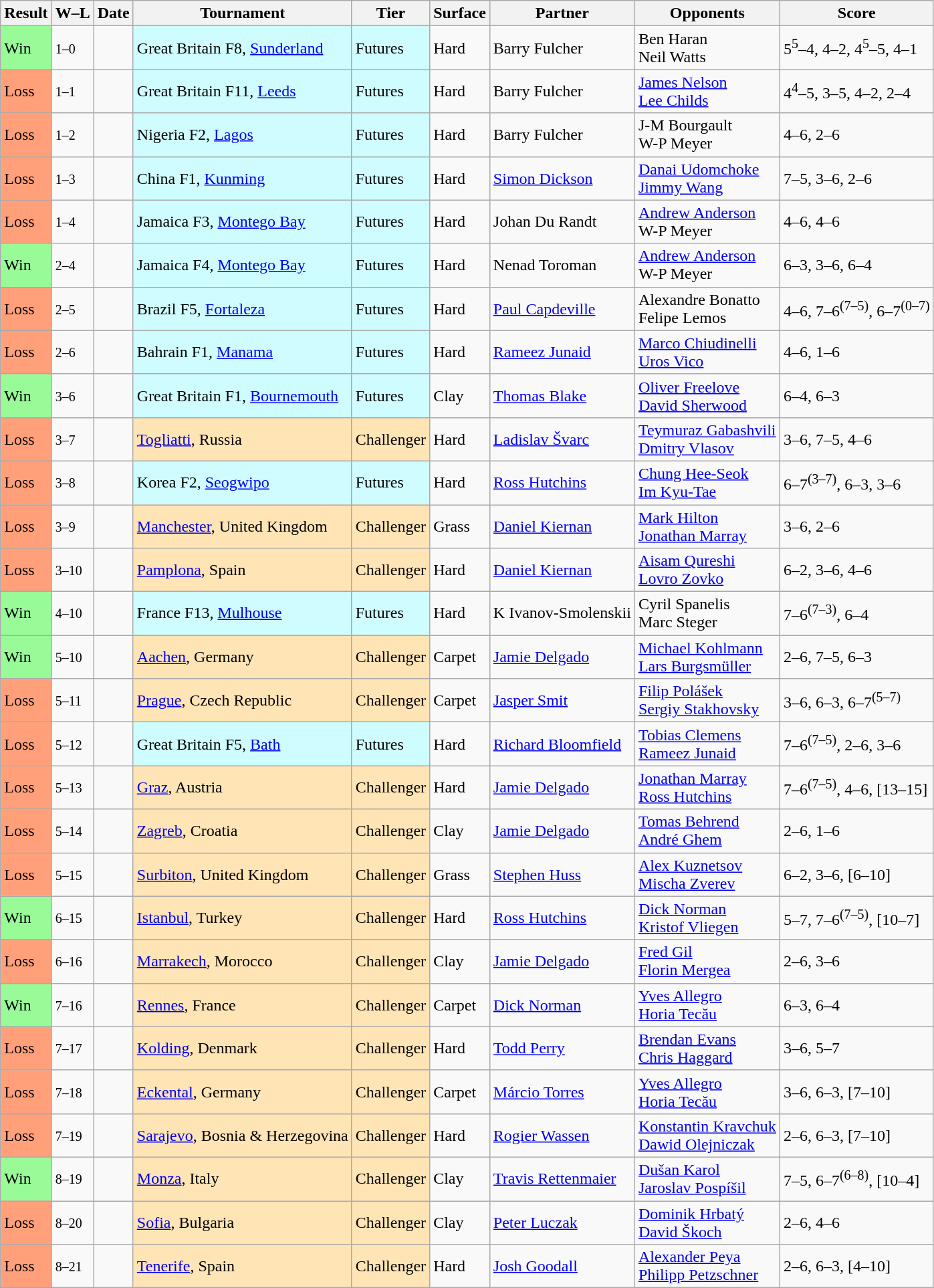<table class="sortable wikitable">
<tr>
<th>Result</th>
<th class="unsortable">W–L</th>
<th>Date</th>
<th>Tournament</th>
<th>Tier</th>
<th>Surface</th>
<th>Partner</th>
<th>Opponents</th>
<th class="unsortable">Score</th>
</tr>
<tr>
<td bgcolor=98FB98>Win</td>
<td><small>1–0</small></td>
<td></td>
<td style="background:#cffcff;">Great Britain F8, <a href='#'>Sunderland</a></td>
<td style="background:#cffcff;">Futures</td>
<td>Hard</td>
<td> Barry Fulcher</td>
<td> Ben Haran <br>  Neil Watts</td>
<td>5<sup>5</sup>–4, 4–2, 4<sup>5</sup>–5, 4–1</td>
</tr>
<tr>
<td bgcolor=FFA07A>Loss</td>
<td><small>1–1</small></td>
<td></td>
<td style="background:#cffcff;">Great Britain F11, <a href='#'>Leeds</a></td>
<td style="background:#cffcff;">Futures</td>
<td>Hard</td>
<td> Barry Fulcher</td>
<td> <a href='#'>James Nelson</a> <br>  <a href='#'>Lee Childs</a></td>
<td>4<sup>4</sup>–5, 3–5, 4–2, 2–4</td>
</tr>
<tr>
<td bgcolor=FFA07A>Loss</td>
<td><small>1–2</small></td>
<td></td>
<td style="background:#cffcff;">Nigeria F2, <a href='#'>Lagos</a></td>
<td style="background:#cffcff;">Futures</td>
<td>Hard</td>
<td> Barry Fulcher</td>
<td> J-M Bourgault <br>  W-P Meyer</td>
<td>4–6, 2–6</td>
</tr>
<tr>
<td bgcolor=FFA07A>Loss</td>
<td><small>1–3</small></td>
<td></td>
<td style="background:#cffcff;">China F1, <a href='#'>Kunming</a></td>
<td style="background:#cffcff;">Futures</td>
<td>Hard</td>
<td> <a href='#'>Simon Dickson</a></td>
<td> <a href='#'>Danai Udomchoke</a> <br>  <a href='#'>Jimmy Wang</a></td>
<td>7–5, 3–6, 2–6</td>
</tr>
<tr>
<td bgcolor=FFA07A>Loss</td>
<td><small>1–4</small></td>
<td></td>
<td style="background:#cffcff;">Jamaica F3, <a href='#'>Montego Bay</a></td>
<td style="background:#cffcff;">Futures</td>
<td>Hard</td>
<td> Johan Du Randt</td>
<td> <a href='#'>Andrew Anderson</a> <br>  W-P Meyer</td>
<td>4–6, 4–6</td>
</tr>
<tr>
<td bgcolor=98FB98>Win</td>
<td><small>2–4</small></td>
<td></td>
<td style="background:#cffcff;">Jamaica F4, <a href='#'>Montego Bay</a></td>
<td style="background:#cffcff;">Futures</td>
<td>Hard</td>
<td> Nenad Toroman</td>
<td> <a href='#'>Andrew Anderson</a> <br>  W-P Meyer</td>
<td>6–3, 3–6, 6–4</td>
</tr>
<tr>
<td bgcolor=FFA07A>Loss</td>
<td><small>2–5</small></td>
<td></td>
<td style="background:#cffcff;">Brazil F5, <a href='#'>Fortaleza</a></td>
<td style="background:#cffcff;">Futures</td>
<td>Hard</td>
<td> <a href='#'>Paul Capdeville</a></td>
<td> Alexandre Bonatto <br>  Felipe Lemos</td>
<td>4–6, 7–6<sup>(7–5)</sup>, 6–7<sup>(0–7)</sup></td>
</tr>
<tr>
<td bgcolor=FFA07A>Loss</td>
<td><small>2–6</small></td>
<td></td>
<td style="background:#cffcff;">Bahrain F1, <a href='#'>Manama</a></td>
<td style="background:#cffcff;">Futures</td>
<td>Hard</td>
<td> <a href='#'>Rameez Junaid</a></td>
<td> <a href='#'>Marco Chiudinelli</a> <br>  <a href='#'>Uros Vico</a></td>
<td>4–6, 1–6</td>
</tr>
<tr>
<td bgcolor=98FB98>Win</td>
<td><small>3–6</small></td>
<td></td>
<td style="background:#cffcff;">Great Britain F1, <a href='#'>Bournemouth</a></td>
<td style="background:#cffcff;">Futures</td>
<td>Clay</td>
<td> <a href='#'>Thomas Blake</a></td>
<td> <a href='#'>Oliver Freelove</a> <br>  <a href='#'>David Sherwood</a></td>
<td>6–4, 6–3</td>
</tr>
<tr>
<td bgcolor=FFA07A>Loss</td>
<td><small>3–7</small></td>
<td></td>
<td style="background:moccasin;"><a href='#'>Togliatti</a>, Russia</td>
<td style="background:moccasin;">Challenger</td>
<td>Hard</td>
<td> <a href='#'>Ladislav Švarc</a></td>
<td> <a href='#'>Teymuraz Gabashvili</a> <br>  <a href='#'>Dmitry Vlasov</a></td>
<td>3–6, 7–5, 4–6</td>
</tr>
<tr>
<td bgcolor=FFA07A>Loss</td>
<td><small>3–8</small></td>
<td></td>
<td style="background:#cffcff;">Korea F2, <a href='#'>Seogwipo</a></td>
<td style="background:#cffcff;">Futures</td>
<td>Hard</td>
<td> <a href='#'>Ross Hutchins</a></td>
<td> <a href='#'>Chung Hee-Seok</a> <br>  <a href='#'>Im Kyu-Tae</a></td>
<td>6–7<sup>(3–7)</sup>, 6–3, 3–6</td>
</tr>
<tr>
<td bgcolor=FFA07A>Loss</td>
<td><small>3–9</small></td>
<td></td>
<td style="background:moccasin;"><a href='#'>Manchester</a>, United Kingdom</td>
<td style="background:moccasin;">Challenger</td>
<td>Grass</td>
<td> <a href='#'>Daniel Kiernan</a></td>
<td> <a href='#'>Mark Hilton</a> <br>  <a href='#'>Jonathan Marray</a></td>
<td>3–6, 2–6</td>
</tr>
<tr>
<td bgcolor=FFA07A>Loss</td>
<td><small>3–10</small></td>
<td></td>
<td style="background:moccasin;"><a href='#'>Pamplona</a>, Spain</td>
<td style="background:moccasin;">Challenger</td>
<td>Hard</td>
<td> <a href='#'>Daniel Kiernan</a></td>
<td> <a href='#'>Aisam Qureshi</a> <br>  <a href='#'>Lovro Zovko</a></td>
<td>6–2, 3–6, 4–6</td>
</tr>
<tr>
<td bgcolor=98FB98>Win</td>
<td><small>4–10</small></td>
<td></td>
<td style="background:#cffcff;">France F13, <a href='#'>Mulhouse</a></td>
<td style="background:#cffcff;">Futures</td>
<td>Hard</td>
<td> K Ivanov-Smolenskii</td>
<td> Cyril Spanelis <br>  Marc Steger</td>
<td>7–6<sup>(7–3)</sup>, 6–4</td>
</tr>
<tr>
<td bgcolor=98FB98>Win</td>
<td><small>5–10</small></td>
<td></td>
<td style="background:moccasin;"><a href='#'>Aachen</a>, Germany</td>
<td style="background:moccasin;">Challenger</td>
<td>Carpet</td>
<td> <a href='#'>Jamie Delgado</a></td>
<td> <a href='#'>Michael Kohlmann</a> <br>  <a href='#'>Lars Burgsmüller</a></td>
<td>2–6, 7–5, 6–3</td>
</tr>
<tr>
<td bgcolor=FFA07A>Loss</td>
<td><small>5–11</small></td>
<td></td>
<td style="background:moccasin;"><a href='#'>Prague</a>, Czech Republic</td>
<td style="background:moccasin;">Challenger</td>
<td>Carpet</td>
<td> <a href='#'>Jasper Smit</a></td>
<td> <a href='#'>Filip Polášek</a> <br>  <a href='#'>Sergiy Stakhovsky</a></td>
<td>3–6, 6–3, 6–7<sup>(5–7)</sup></td>
</tr>
<tr>
<td bgcolor=FFA07A>Loss</td>
<td><small>5–12</small></td>
<td></td>
<td style="background:#cffcff;">Great Britain F5, <a href='#'>Bath</a></td>
<td style="background:#cffcff;">Futures</td>
<td>Hard</td>
<td> <a href='#'>Richard Bloomfield</a></td>
<td> <a href='#'>Tobias Clemens</a> <br>  <a href='#'>Rameez Junaid</a></td>
<td>7–6<sup>(7–5)</sup>, 2–6, 3–6</td>
</tr>
<tr>
<td bgcolor=FFA07A>Loss</td>
<td><small>5–13</small></td>
<td></td>
<td style="background:moccasin;"><a href='#'>Graz</a>, Austria</td>
<td style="background:moccasin;">Challenger</td>
<td>Hard</td>
<td> <a href='#'>Jamie Delgado</a></td>
<td> <a href='#'>Jonathan Marray</a> <br>  <a href='#'>Ross Hutchins</a></td>
<td>7–6<sup>(7–5)</sup>, 4–6, [13–15]</td>
</tr>
<tr>
<td bgcolor=FFA07A>Loss</td>
<td><small>5–14</small></td>
<td></td>
<td style="background:moccasin;"><a href='#'>Zagreb</a>, Croatia</td>
<td style="background:moccasin;">Challenger</td>
<td>Clay</td>
<td> <a href='#'>Jamie Delgado</a></td>
<td> <a href='#'>Tomas Behrend</a> <br>  <a href='#'>André Ghem</a></td>
<td>2–6, 1–6</td>
</tr>
<tr>
<td bgcolor=FFA07A>Loss</td>
<td><small>5–15</small></td>
<td></td>
<td style="background:moccasin;"><a href='#'>Surbiton</a>, United Kingdom</td>
<td style="background:moccasin;">Challenger</td>
<td>Grass</td>
<td> <a href='#'>Stephen Huss</a></td>
<td> <a href='#'>Alex Kuznetsov</a> <br>  <a href='#'>Mischa Zverev</a></td>
<td>6–2, 3–6, [6–10]</td>
</tr>
<tr>
<td bgcolor=98FB98>Win</td>
<td><small>6–15</small></td>
<td></td>
<td style="background:moccasin;"><a href='#'>Istanbul</a>, Turkey</td>
<td style="background:moccasin;">Challenger</td>
<td>Hard</td>
<td> <a href='#'>Ross Hutchins</a></td>
<td> <a href='#'>Dick Norman</a> <br>  <a href='#'>Kristof Vliegen</a></td>
<td>5–7, 7–6<sup>(7–5)</sup>, [10–7]</td>
</tr>
<tr>
<td bgcolor=FFA07A>Loss</td>
<td><small>6–16</small></td>
<td></td>
<td style="background:moccasin;"><a href='#'>Marrakech</a>, Morocco</td>
<td style="background:moccasin;">Challenger</td>
<td>Clay</td>
<td> <a href='#'>Jamie Delgado</a></td>
<td> <a href='#'>Fred Gil</a> <br>  <a href='#'>Florin Mergea</a></td>
<td>2–6, 3–6</td>
</tr>
<tr>
<td bgcolor=98FB98>Win</td>
<td><small>7–16</small></td>
<td></td>
<td style="background:moccasin;"><a href='#'>Rennes</a>, France</td>
<td style="background:moccasin;">Challenger</td>
<td>Carpet</td>
<td> <a href='#'>Dick Norman</a></td>
<td> <a href='#'>Yves Allegro</a> <br>  <a href='#'>Horia Tecău</a></td>
<td>6–3, 6–4</td>
</tr>
<tr>
<td bgcolor=FFA07A>Loss</td>
<td><small>7–17</small></td>
<td></td>
<td style="background:moccasin;"><a href='#'>Kolding</a>, Denmark</td>
<td style="background:moccasin;">Challenger</td>
<td>Hard</td>
<td> <a href='#'>Todd Perry</a></td>
<td> <a href='#'>Brendan Evans</a> <br>  <a href='#'>Chris Haggard</a></td>
<td>3–6, 5–7</td>
</tr>
<tr>
<td bgcolor=FFA07A>Loss</td>
<td><small>7–18</small></td>
<td></td>
<td style="background:moccasin;"><a href='#'>Eckental</a>, Germany</td>
<td style="background:moccasin;">Challenger</td>
<td>Carpet</td>
<td> <a href='#'>Márcio Torres</a></td>
<td> <a href='#'>Yves Allegro</a> <br>  <a href='#'>Horia Tecău</a></td>
<td>3–6, 6–3, [7–10]</td>
</tr>
<tr>
<td bgcolor=FFA07A>Loss</td>
<td><small>7–19</small></td>
<td></td>
<td style="background:moccasin;"><a href='#'>Sarajevo</a>, Bosnia & Herzegovina</td>
<td style="background:moccasin;">Challenger</td>
<td>Hard</td>
<td> <a href='#'>Rogier Wassen</a></td>
<td> <a href='#'>Konstantin Kravchuk</a> <br>  <a href='#'>Dawid Olejniczak</a></td>
<td>2–6, 6–3, [7–10]</td>
</tr>
<tr>
<td bgcolor=98FB98>Win</td>
<td><small>8–19</small></td>
<td></td>
<td style="background:moccasin;"><a href='#'>Monza</a>, Italy</td>
<td style="background:moccasin;">Challenger</td>
<td>Clay</td>
<td> <a href='#'>Travis Rettenmaier</a></td>
<td> <a href='#'>Dušan Karol</a> <br>  <a href='#'>Jaroslav Pospíšil</a></td>
<td>7–5, 6–7<sup>(6–8)</sup>, [10–4]</td>
</tr>
<tr>
<td bgcolor=FFA07A>Loss</td>
<td><small>8–20</small></td>
<td></td>
<td style="background:moccasin;"><a href='#'>Sofia</a>, Bulgaria</td>
<td style="background:moccasin;">Challenger</td>
<td>Clay</td>
<td> <a href='#'>Peter Luczak</a></td>
<td> <a href='#'>Dominik Hrbatý</a> <br>  <a href='#'>David Škoch</a></td>
<td>2–6, 4–6</td>
</tr>
<tr>
<td bgcolor=FFA07A>Loss</td>
<td><small>8–21</small></td>
<td></td>
<td style="background:moccasin;"><a href='#'>Tenerife</a>, Spain</td>
<td style="background:moccasin;">Challenger</td>
<td>Hard</td>
<td> <a href='#'>Josh Goodall</a></td>
<td> <a href='#'>Alexander Peya</a> <br>  <a href='#'>Philipp Petzschner</a></td>
<td>2–6, 6–3, [4–10]</td>
</tr>
</table>
